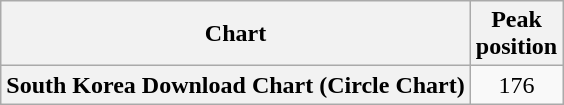<table class="wikitable sortable plainrowheaders" style="text-align:center">
<tr>
<th scope="col">Chart</th>
<th scope="col">Peak<br>position</th>
</tr>
<tr>
<th scope="row">South Korea Download Chart (Circle Chart)</th>
<td>176</td>
</tr>
</table>
